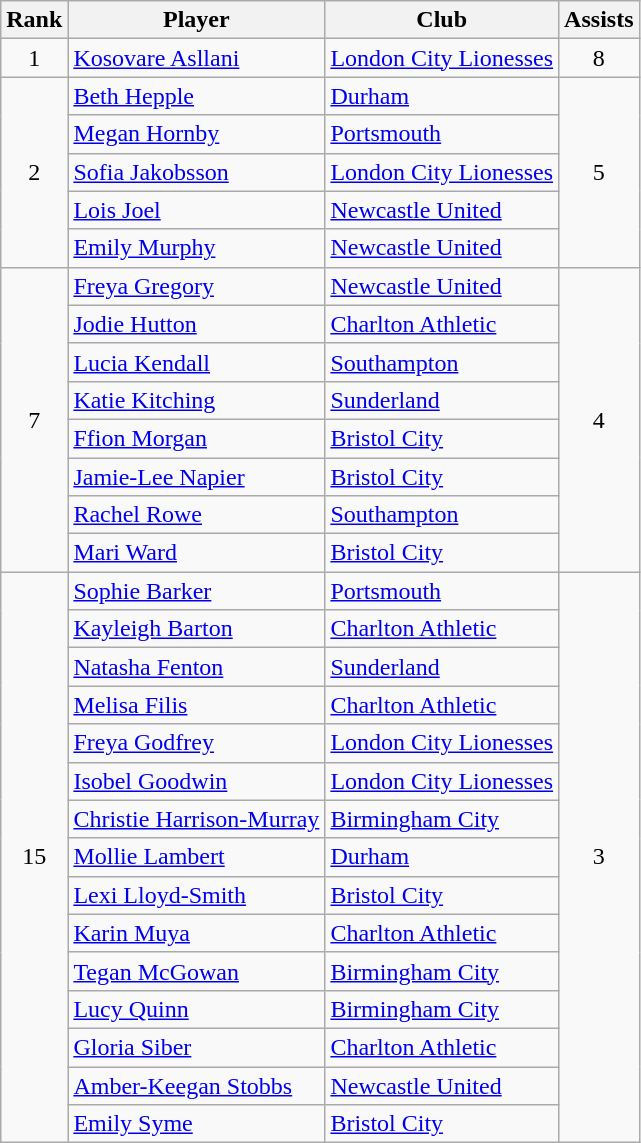<table class="wikitable" style="text-align:center">
<tr>
<th>Rank</th>
<th>Player</th>
<th>Club</th>
<th>Assists</th>
</tr>
<tr>
<td>1</td>
<td align="left"> <a href='#'>Kosovare Asllani</a></td>
<td align="left"><a href='#'>London City Lionesses</a></td>
<td>8</td>
</tr>
<tr>
<td rowspan=5>2</td>
<td align="left">  <a href='#'>Beth Hepple</a></td>
<td align="left"><a href='#'>Durham</a></td>
<td rowspan=5>5</td>
</tr>
<tr>
<td align="left"> <a href='#'>Megan Hornby</a></td>
<td align="left"><a href='#'>Portsmouth</a></td>
</tr>
<tr>
<td align="left"> <a href='#'>Sofia Jakobsson</a></td>
<td align="left"><a href='#'>London City Lionesses</a></td>
</tr>
<tr>
<td align="left"> <a href='#'>Lois Joel</a></td>
<td align="left"><a href='#'>Newcastle United</a></td>
</tr>
<tr>
<td align="left"> <a href='#'>Emily Murphy</a></td>
<td align="left"><a href='#'>Newcastle United</a></td>
</tr>
<tr>
<td rowspan=8>7</td>
<td align="left"> <a href='#'>Freya Gregory</a></td>
<td align="left"><a href='#'>Newcastle United</a></td>
<td rowspan=8>4</td>
</tr>
<tr>
<td align="left"> <a href='#'>Jodie Hutton</a></td>
<td align="left"><a href='#'>Charlton Athletic</a></td>
</tr>
<tr>
<td align="left"> <a href='#'>Lucia Kendall</a></td>
<td align="left"><a href='#'>Southampton</a></td>
</tr>
<tr>
<td align="left"> <a href='#'>Katie Kitching</a></td>
<td align="left"><a href='#'>Sunderland</a></td>
</tr>
<tr>
<td align="left"> <a href='#'>Ffion Morgan</a></td>
<td align="left"><a href='#'>Bristol City</a></td>
</tr>
<tr>
<td align="left"> <a href='#'>Jamie-Lee Napier</a></td>
<td align="left"><a href='#'>Bristol City</a></td>
</tr>
<tr>
<td align="left"> <a href='#'>Rachel Rowe</a></td>
<td align="left"><a href='#'>Southampton</a></td>
</tr>
<tr>
<td align="left"> <a href='#'>Mari Ward</a></td>
<td align="left"><a href='#'>Bristol City</a></td>
</tr>
<tr>
<td rowspan=15>15</td>
<td align="left"> <a href='#'>Sophie Barker</a></td>
<td align="left"><a href='#'>Portsmouth</a></td>
<td rowspan=15>3</td>
</tr>
<tr>
<td align="left"> <a href='#'>Kayleigh Barton</a></td>
<td align="left"><a href='#'>Charlton Athletic</a></td>
</tr>
<tr>
<td align="left"> <a href='#'>Natasha Fenton</a></td>
<td align="left"><a href='#'>Sunderland</a></td>
</tr>
<tr>
<td align="left"> <a href='#'>Melisa Filis</a></td>
<td align="left"><a href='#'>Charlton Athletic</a></td>
</tr>
<tr>
<td align="left"> <a href='#'>Freya Godfrey</a></td>
<td align="left"><a href='#'>London City Lionesses</a></td>
</tr>
<tr>
<td align="left"> <a href='#'>Isobel Goodwin</a></td>
<td align="left"><a href='#'>London City Lionesses</a></td>
</tr>
<tr>
<td align="left"> <a href='#'>Christie Harrison-Murray</a></td>
<td align="left"><a href='#'>Birmingham City</a></td>
</tr>
<tr>
<td align="left"> <a href='#'>Mollie Lambert</a></td>
<td align="left"><a href='#'>Durham</a></td>
</tr>
<tr>
<td align="left"> <a href='#'>Lexi Lloyd-Smith</a></td>
<td align="left"><a href='#'>Bristol City</a></td>
</tr>
<tr>
<td align="left"> <a href='#'>Karin Muya</a></td>
<td align="left"><a href='#'>Charlton Athletic</a></td>
</tr>
<tr>
<td align="left"> <a href='#'>Tegan McGowan</a></td>
<td align="left"><a href='#'>Birmingham City</a></td>
</tr>
<tr>
<td align="left"> <a href='#'>Lucy Quinn</a></td>
<td align="left"><a href='#'>Birmingham City</a></td>
</tr>
<tr>
<td align="left"> <a href='#'>Gloria Siber</a></td>
<td align="left"><a href='#'>Charlton Athletic</a></td>
</tr>
<tr>
<td align="left"> <a href='#'>Amber-Keegan Stobbs</a></td>
<td align="left"><a href='#'>Newcastle United</a></td>
</tr>
<tr>
<td align="left"> <a href='#'>Emily Syme</a></td>
<td align="left"><a href='#'>Bristol City</a></td>
</tr>
</table>
